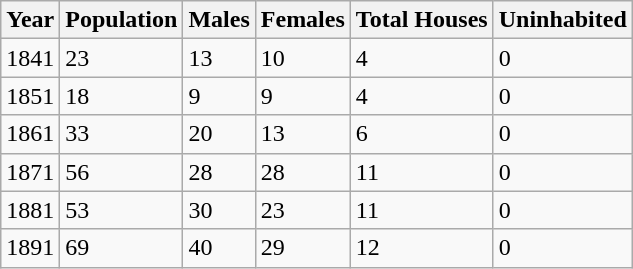<table class="wikitable">
<tr>
<th>Year</th>
<th>Population</th>
<th>Males</th>
<th>Females</th>
<th>Total Houses</th>
<th>Uninhabited</th>
</tr>
<tr>
<td>1841</td>
<td>23</td>
<td>13</td>
<td>10</td>
<td>4</td>
<td>0</td>
</tr>
<tr>
<td>1851</td>
<td>18</td>
<td>9</td>
<td>9</td>
<td>4</td>
<td>0</td>
</tr>
<tr>
<td>1861</td>
<td>33</td>
<td>20</td>
<td>13</td>
<td>6</td>
<td>0</td>
</tr>
<tr>
<td>1871</td>
<td>56</td>
<td>28</td>
<td>28</td>
<td>11</td>
<td>0</td>
</tr>
<tr>
<td>1881</td>
<td>53</td>
<td>30</td>
<td>23</td>
<td>11</td>
<td>0</td>
</tr>
<tr>
<td>1891</td>
<td>69</td>
<td>40</td>
<td>29</td>
<td>12</td>
<td>0</td>
</tr>
</table>
